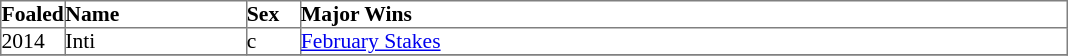<table border="1" cellpadding="0" style="border-collapse: collapse; font-size:90%">
<tr>
<td width="35px"><strong>Foaled</strong></td>
<td width="120px"><strong>Name</strong></td>
<td width="35px"><strong>Sex</strong></td>
<td width="510px"><strong>Major Wins</strong></td>
</tr>
<tr>
<td>2014</td>
<td>Inti</td>
<td>c</td>
<td><a href='#'>February Stakes</a></td>
</tr>
<tr>
</tr>
</table>
